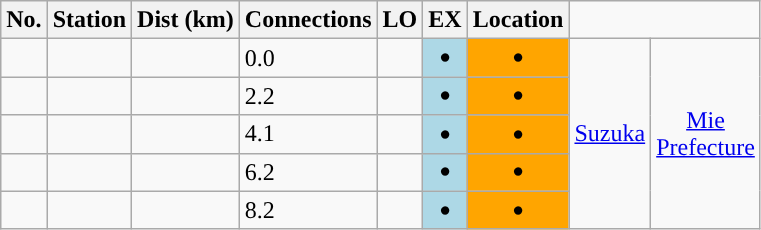<table class=wikitable>
<tr style="text-align: center; ">
<th style="border-bottom:solid 2px #">No.</th>
<th style="border-bottom:solid 2px #">Station</th>
<th style="border-bottom:solid 2px #">Dist (km)</th>
<th style="border-bottom:solid 2px #">Connections</th>
<th style="border-bottom:solid 2px #">LO</th>
<th style="border-bottom:solid 2px #">EX</th>
<th style="border-bottom:solid 2px #">Location</th>
</tr>
<tr>
<td></td>
<td></td>
<td></td>
<td>0.0</td>
<td> </td>
<td style="text-align:center; font-family:monospace; background:lightblue; color:black;">●</td>
<td style="text-align:center; font-family:monospace; background:orange; color:black;">●</td>
<td rowspan="5" style="text-align:center;"><a href='#'>Suzuka</a></td>
<td rowspan="5" style="text-align:center;"><a href='#'>Mie<br>Prefecture</a></td>
</tr>
<tr>
<td></td>
<td></td>
<td></td>
<td>2.2</td>
<td></td>
<td style="text-align:center; font-family:monospace; background:lightblue; color:black;">●</td>
<td style="text-align:center; font-family:monospace; background:orange; color:black;">●</td>
</tr>
<tr>
<td></td>
<td></td>
<td></td>
<td>4.1</td>
<td></td>
<td style="text-align:center; font-family:monospace; background:lightblue; color:black;">●</td>
<td style="text-align:center; font-family:monospace; background:orange; color:black;">●</td>
</tr>
<tr>
<td></td>
<td></td>
<td></td>
<td>6.2</td>
<td></td>
<td style="text-align:center; font-family:monospace; background:lightblue; color:black;">●</td>
<td style="text-align:center; font-family:monospace; background:orange; color:black;">●</td>
</tr>
<tr>
<td></td>
<td></td>
<td></td>
<td>8.2</td>
<td></td>
<td style="text-align:center; font-family:monospace; background:lightblue; color:black;">●</td>
<td style="text-align:center; font-family:monospace; background:orange; color:black;">●</td>
</tr>
</table>
